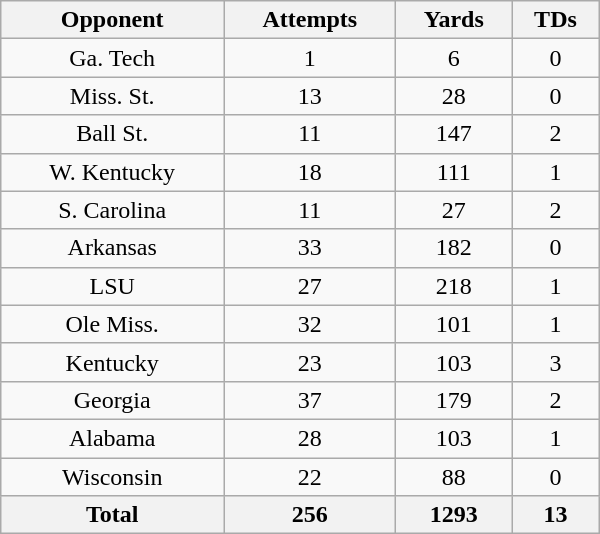<table class="wikitable" style="width: 25em; text-align:center">
<tr>
<th>Opponent</th>
<th>Attempts</th>
<th>Yards</th>
<th>TDs</th>
</tr>
<tr>
<td>Ga. Tech</td>
<td>1</td>
<td>6</td>
<td>0</td>
</tr>
<tr>
<td>Miss. St.</td>
<td>13</td>
<td>28</td>
<td>0</td>
</tr>
<tr>
<td>Ball St.</td>
<td>11</td>
<td>147</td>
<td>2</td>
</tr>
<tr>
<td>W. Kentucky</td>
<td>18</td>
<td>111</td>
<td>1</td>
</tr>
<tr>
<td>S. Carolina</td>
<td>11</td>
<td>27</td>
<td>2</td>
</tr>
<tr>
<td>Arkansas</td>
<td>33</td>
<td>182</td>
<td>0</td>
</tr>
<tr>
<td>LSU</td>
<td>27</td>
<td>218</td>
<td>1</td>
</tr>
<tr>
<td>Ole Miss.</td>
<td>32</td>
<td>101</td>
<td>1</td>
</tr>
<tr>
<td>Kentucky</td>
<td>23</td>
<td>103</td>
<td>3</td>
</tr>
<tr>
<td>Georgia</td>
<td>37</td>
<td>179</td>
<td>2</td>
</tr>
<tr>
<td>Alabama</td>
<td>28</td>
<td>103</td>
<td>1</td>
</tr>
<tr>
<td>Wisconsin</td>
<td>22</td>
<td>88</td>
<td>0</td>
</tr>
<tr>
<th>Total</th>
<th>256</th>
<th>1293</th>
<th>13</th>
</tr>
</table>
